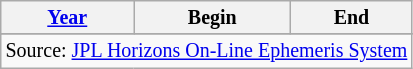<table class="wikitable" style="text-align: center; font-size:smaller;">
<tr>
<th><a href='#'>Year</a></th>
<th>Begin</th>
<th>End</th>
</tr>
<tr>
</tr>
<tr>
</tr>
<tr>
</tr>
<tr>
</tr>
<tr>
</tr>
<tr>
</tr>
<tr>
</tr>
<tr>
</tr>
<tr>
</tr>
<tr>
</tr>
<tr>
</tr>
<tr>
</tr>
<tr>
</tr>
<tr>
</tr>
<tr>
</tr>
<tr>
</tr>
<tr>
</tr>
<tr>
</tr>
<tr>
</tr>
<tr>
</tr>
<tr>
</tr>
<tr>
</tr>
<tr>
</tr>
<tr>
</tr>
<tr>
</tr>
<tr>
</tr>
<tr>
</tr>
<tr>
</tr>
<tr>
</tr>
<tr>
</tr>
<tr>
<td colspan=3>Source: <a href='#'>JPL Horizons On-Line Ephemeris System</a></td>
</tr>
</table>
